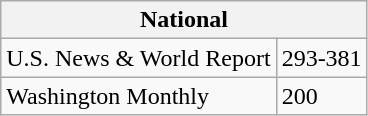<table class="wikitable sortable">
<tr>
<th colspan="2">National</th>
</tr>
<tr>
<td>U.S. News & World Report</td>
<td>293-381</td>
</tr>
<tr>
<td>Washington Monthly</td>
<td>200</td>
</tr>
</table>
